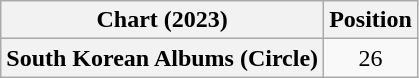<table class="wikitable plainrowheaders" style="text-align:center">
<tr>
<th scope="col">Chart (2023)</th>
<th scope="col">Position</th>
</tr>
<tr>
<th scope="row">South Korean Albums (Circle)</th>
<td>26</td>
</tr>
</table>
